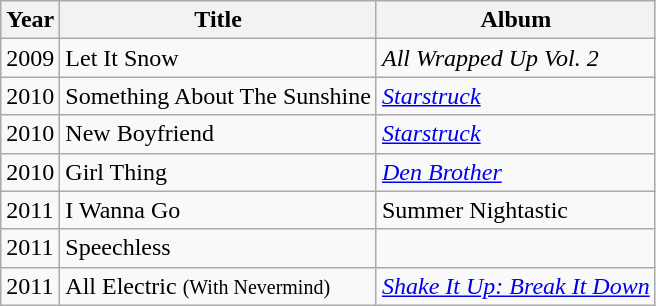<table class="wikitable">
<tr>
<th>Year</th>
<th>Title</th>
<th>Album</th>
</tr>
<tr>
<td>2009</td>
<td>Let It Snow</td>
<td><em>All Wrapped Up Vol. 2</em></td>
</tr>
<tr>
<td>2010</td>
<td>Something About The Sunshine</td>
<td><em><a href='#'>Starstruck</a></em></td>
</tr>
<tr>
<td>2010</td>
<td>New Boyfriend</td>
<td><em><a href='#'>Starstruck</a></em></td>
</tr>
<tr>
<td>2010</td>
<td>Girl Thing</td>
<td><em><a href='#'>Den Brother</a></em></td>
</tr>
<tr>
<td>2011</td>
<td>I Wanna Go</td>
<td>Summer Nightastic</td>
</tr>
<tr>
<td>2011</td>
<td>Speechless</td>
<td></td>
</tr>
<tr>
<td>2011</td>
<td>All Electric <small>(With Nevermind)</small></td>
<td><em><a href='#'>Shake It Up: Break It Down</a></em></td>
</tr>
</table>
